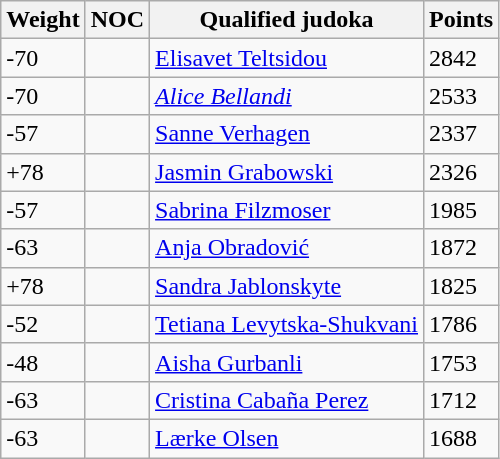<table class="wikitable">
<tr>
<th>Weight</th>
<th>NOC</th>
<th>Qualified judoka</th>
<th>Points</th>
</tr>
<tr>
<td>-70</td>
<td></td>
<td><a href='#'>Elisavet Teltsidou</a></td>
<td>2842</td>
</tr>
<tr>
<td>-70</td>
<td></td>
<td><em><a href='#'>Alice Bellandi</a></em></td>
<td>2533</td>
</tr>
<tr>
<td>-57</td>
<td></td>
<td><a href='#'>Sanne Verhagen</a></td>
<td>2337</td>
</tr>
<tr>
<td>+78</td>
<td></td>
<td><a href='#'>Jasmin Grabowski</a></td>
<td>2326</td>
</tr>
<tr>
<td>-57</td>
<td></td>
<td><a href='#'>Sabrina Filzmoser</a></td>
<td>1985</td>
</tr>
<tr>
<td>-63</td>
<td></td>
<td><a href='#'>Anja Obradović</a></td>
<td>1872</td>
</tr>
<tr>
<td>+78</td>
<td></td>
<td><a href='#'>Sandra Jablonskyte</a></td>
<td>1825</td>
</tr>
<tr>
<td>-52</td>
<td></td>
<td><a href='#'>Tetiana Levytska-Shukvani</a></td>
<td>1786</td>
</tr>
<tr>
<td>-48</td>
<td></td>
<td><a href='#'>Aisha Gurbanli</a></td>
<td>1753</td>
</tr>
<tr>
<td>-63</td>
<td></td>
<td><a href='#'>Cristina Cabaña Perez</a></td>
<td>1712</td>
</tr>
<tr>
<td>-63</td>
<td></td>
<td><a href='#'>Lærke Olsen</a></td>
<td>1688</td>
</tr>
</table>
